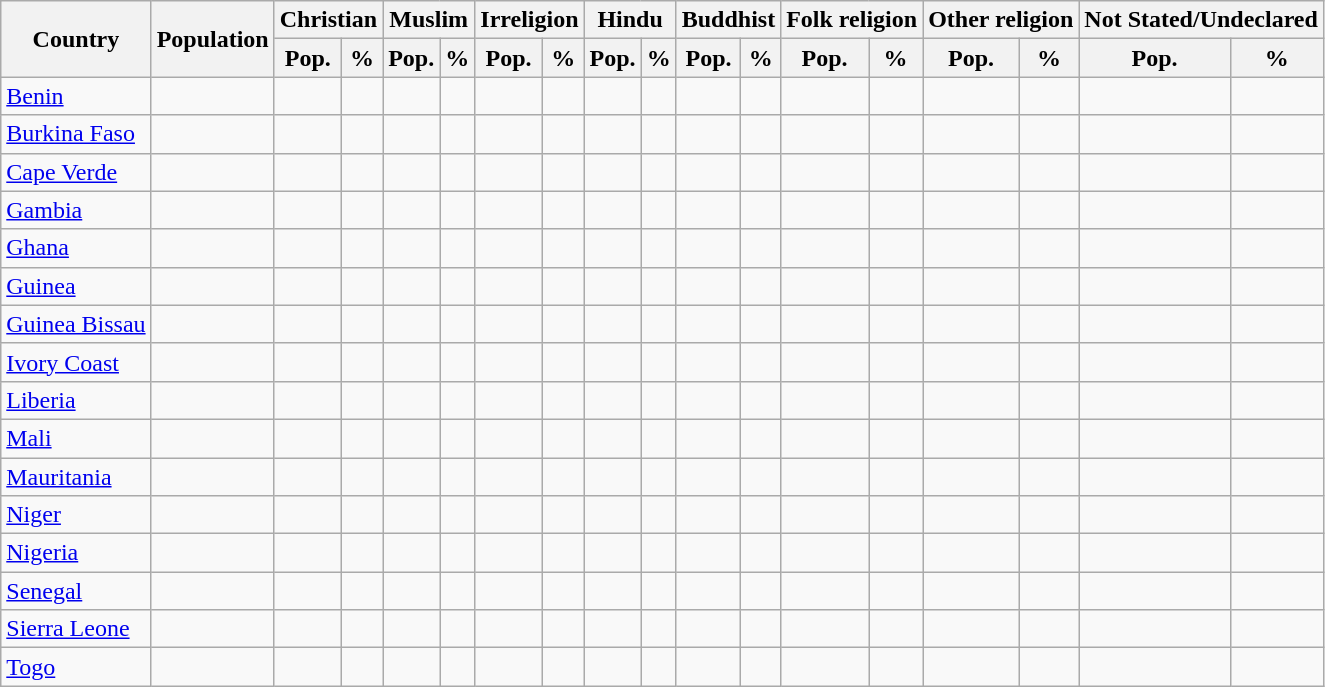<table class="wikitable sortable">
<tr>
<th rowspan="2">Country</th>
<th rowspan="2" data-sort-type="number">Population</th>
<th colspan="2" data-sort-type="number">Christian</th>
<th colspan="2" data-sort-type="number">Muslim</th>
<th colspan="2" data-sort-type="number">Irreligion</th>
<th colspan="2" data-sort-type="number">Hindu</th>
<th colspan="2" data-sort-type="number">Buddhist</th>
<th colspan="2" data-sort-type="number">Folk religion</th>
<th colspan="2" data-sort-type="number">Other religion</th>
<th colspan="2" data-sort-type="number">Not Stated/Undeclared</th>
</tr>
<tr>
<th>Pop.</th>
<th>%</th>
<th>Pop.</th>
<th>%</th>
<th>Pop.</th>
<th>%</th>
<th>Pop.</th>
<th>%</th>
<th>Pop.</th>
<th>%</th>
<th>Pop.</th>
<th>%</th>
<th>Pop.</th>
<th>%</th>
<th>Pop.</th>
<th>%</th>
</tr>
<tr style="text-align:right">
<td style="text-align:left"> <a href='#'>Benin</a></td>
<td></td>
<td></td>
<td></td>
<td></td>
<td></td>
<td></td>
<td></td>
<td></td>
<td></td>
<td></td>
<td></td>
<td></td>
<td></td>
<td></td>
<td></td>
<td></td>
<td></td>
</tr>
<tr style="text-align:right">
<td style="text-align:left"> <a href='#'>Burkina Faso</a></td>
<td></td>
<td></td>
<td></td>
<td></td>
<td></td>
<td></td>
<td></td>
<td></td>
<td></td>
<td></td>
<td></td>
<td></td>
<td></td>
<td></td>
<td></td>
<td></td>
<td></td>
</tr>
<tr style="text-align:right">
<td style="text-align:left"> <a href='#'>Cape Verde</a></td>
<td></td>
<td></td>
<td></td>
<td></td>
<td></td>
<td></td>
<td></td>
<td></td>
<td></td>
<td></td>
<td></td>
<td></td>
<td></td>
<td></td>
<td></td>
<td></td>
<td></td>
</tr>
<tr style="text-align:right">
<td style="text-align:left"> <a href='#'>Gambia</a></td>
<td></td>
<td></td>
<td></td>
<td></td>
<td></td>
<td></td>
<td></td>
<td></td>
<td></td>
<td></td>
<td></td>
<td></td>
<td></td>
<td></td>
<td></td>
<td></td>
<td></td>
</tr>
<tr style="text-align:right">
<td style="text-align:left"> <a href='#'>Ghana</a></td>
<td></td>
<td></td>
<td></td>
<td></td>
<td></td>
<td></td>
<td></td>
<td></td>
<td></td>
<td></td>
<td></td>
<td></td>
<td></td>
<td></td>
<td></td>
<td></td>
<td></td>
</tr>
<tr style="text-align:right">
<td style="text-align:left"> <a href='#'>Guinea</a></td>
<td></td>
<td></td>
<td></td>
<td></td>
<td></td>
<td></td>
<td></td>
<td></td>
<td></td>
<td></td>
<td></td>
<td></td>
<td></td>
<td></td>
<td></td>
<td></td>
<td></td>
</tr>
<tr style="text-align:right">
<td style="text-align:left"> <a href='#'>Guinea Bissau</a></td>
<td></td>
<td></td>
<td></td>
<td></td>
<td></td>
<td></td>
<td></td>
<td></td>
<td></td>
<td></td>
<td></td>
<td></td>
<td></td>
<td></td>
<td></td>
<td></td>
<td></td>
</tr>
<tr style="text-align:right">
<td style="text-align:left"> <a href='#'>Ivory Coast</a></td>
<td></td>
<td></td>
<td></td>
<td></td>
<td></td>
<td></td>
<td></td>
<td></td>
<td></td>
<td></td>
<td></td>
<td></td>
<td></td>
<td></td>
<td></td>
<td></td>
<td></td>
</tr>
<tr style="text-align:right">
<td style="text-align:left"> <a href='#'>Liberia</a></td>
<td></td>
<td></td>
<td></td>
<td></td>
<td></td>
<td></td>
<td></td>
<td></td>
<td></td>
<td></td>
<td></td>
<td></td>
<td></td>
<td></td>
<td></td>
<td></td>
<td></td>
</tr>
<tr style="text-align:right">
<td style="text-align:left"> <a href='#'>Mali</a></td>
<td></td>
<td></td>
<td></td>
<td></td>
<td></td>
<td></td>
<td></td>
<td></td>
<td></td>
<td></td>
<td></td>
<td></td>
<td></td>
<td></td>
<td></td>
<td></td>
<td></td>
</tr>
<tr style="text-align:right">
<td style="text-align:left"> <a href='#'>Mauritania</a></td>
<td></td>
<td></td>
<td></td>
<td></td>
<td></td>
<td></td>
<td></td>
<td></td>
<td></td>
<td></td>
<td></td>
<td></td>
<td></td>
<td></td>
<td></td>
<td></td>
<td></td>
</tr>
<tr style="text-align:right">
<td style="text-align:left"> <a href='#'>Niger</a></td>
<td></td>
<td></td>
<td></td>
<td></td>
<td></td>
<td></td>
<td></td>
<td></td>
<td></td>
<td></td>
<td></td>
<td></td>
<td></td>
<td></td>
<td></td>
<td></td>
<td></td>
</tr>
<tr style="text-align:right">
<td style="text-align:left"> <a href='#'>Nigeria</a></td>
<td></td>
<td></td>
<td></td>
<td></td>
<td></td>
<td></td>
<td></td>
<td></td>
<td></td>
<td></td>
<td></td>
<td></td>
<td></td>
<td></td>
<td></td>
<td></td>
<td></td>
</tr>
<tr style="text-align:right">
<td style="text-align:left"> <a href='#'>Senegal</a></td>
<td></td>
<td></td>
<td></td>
<td></td>
<td></td>
<td></td>
<td></td>
<td></td>
<td></td>
<td></td>
<td></td>
<td></td>
<td></td>
<td></td>
<td></td>
<td></td>
<td></td>
</tr>
<tr style="text-align:right">
<td style="text-align:left"> <a href='#'>Sierra Leone</a></td>
<td></td>
<td></td>
<td></td>
<td></td>
<td></td>
<td></td>
<td></td>
<td></td>
<td></td>
<td></td>
<td></td>
<td></td>
<td></td>
<td></td>
<td></td>
<td></td>
<td></td>
</tr>
<tr style="text-align:right">
<td style="text-align:left"> <a href='#'>Togo</a></td>
<td></td>
<td></td>
<td></td>
<td></td>
<td></td>
<td></td>
<td></td>
<td></td>
<td></td>
<td></td>
<td></td>
<td></td>
<td></td>
<td></td>
<td></td>
<td></td>
<td></td>
</tr>
</table>
